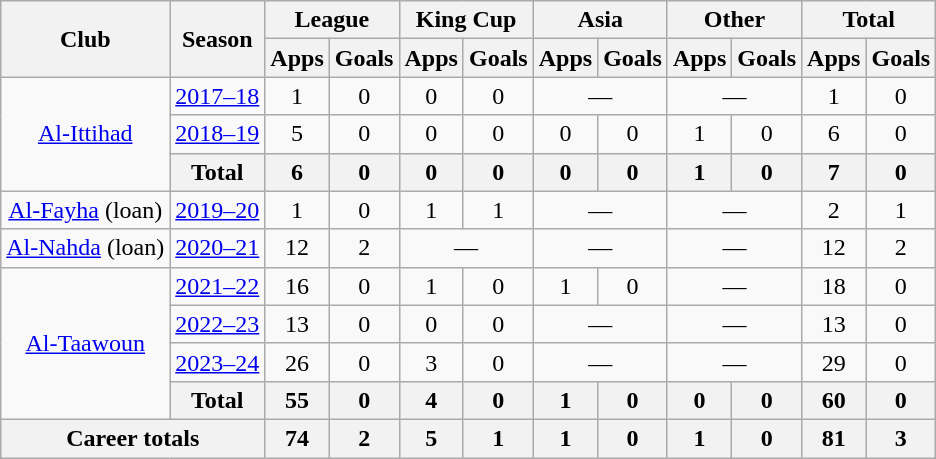<table class="wikitable" style="text-align: center">
<tr>
<th rowspan=2>Club</th>
<th rowspan=2>Season</th>
<th colspan=2>League</th>
<th colspan=2>King Cup</th>
<th colspan=2>Asia</th>
<th colspan=2>Other</th>
<th colspan=2>Total</th>
</tr>
<tr>
<th>Apps</th>
<th>Goals</th>
<th>Apps</th>
<th>Goals</th>
<th>Apps</th>
<th>Goals</th>
<th>Apps</th>
<th>Goals</th>
<th>Apps</th>
<th>Goals</th>
</tr>
<tr>
<td rowspan=3><a href='#'>Al-Ittihad</a></td>
<td><a href='#'>2017–18</a></td>
<td>1</td>
<td>0</td>
<td>0</td>
<td>0</td>
<td colspan=2>—</td>
<td colspan=2>—</td>
<td>1</td>
<td>0</td>
</tr>
<tr>
<td><a href='#'>2018–19</a></td>
<td>5</td>
<td>0</td>
<td>0</td>
<td>0</td>
<td>0</td>
<td>0</td>
<td>1</td>
<td>0</td>
<td>6</td>
<td>0</td>
</tr>
<tr>
<th>Total</th>
<th>6</th>
<th>0</th>
<th>0</th>
<th>0</th>
<th>0</th>
<th>0</th>
<th>1</th>
<th>0</th>
<th>7</th>
<th>0</th>
</tr>
<tr>
<td rowspan=1><a href='#'>Al-Fayha</a> (loan)</td>
<td><a href='#'>2019–20</a></td>
<td>1</td>
<td>0</td>
<td>1</td>
<td>1</td>
<td colspan=2>—</td>
<td colspan=2>—</td>
<td>2</td>
<td>1</td>
</tr>
<tr>
<td rowspan=1><a href='#'>Al-Nahda</a> (loan)</td>
<td><a href='#'>2020–21</a></td>
<td>12</td>
<td>2</td>
<td colspan=2>—</td>
<td colspan=2>—</td>
<td colspan=2>—</td>
<td>12</td>
<td>2</td>
</tr>
<tr>
<td rowspan=4><a href='#'>Al-Taawoun</a></td>
<td><a href='#'>2021–22</a></td>
<td>16</td>
<td>0</td>
<td>1</td>
<td>0</td>
<td>1</td>
<td>0</td>
<td colspan=2>—</td>
<td>18</td>
<td>0</td>
</tr>
<tr>
<td><a href='#'>2022–23</a></td>
<td>13</td>
<td>0</td>
<td>0</td>
<td>0</td>
<td colspan=2>—</td>
<td colspan=2>—</td>
<td>13</td>
<td>0</td>
</tr>
<tr>
<td><a href='#'>2023–24</a></td>
<td>26</td>
<td>0</td>
<td>3</td>
<td>0</td>
<td colspan=2>—</td>
<td colspan=2>—</td>
<td>29</td>
<td>0</td>
</tr>
<tr>
<th>Total</th>
<th>55</th>
<th>0</th>
<th>4</th>
<th>0</th>
<th>1</th>
<th>0</th>
<th>0</th>
<th>0</th>
<th>60</th>
<th>0</th>
</tr>
<tr>
<th colspan=2>Career totals</th>
<th>74</th>
<th>2</th>
<th>5</th>
<th>1</th>
<th>1</th>
<th>0</th>
<th>1</th>
<th>0</th>
<th>81</th>
<th>3</th>
</tr>
</table>
